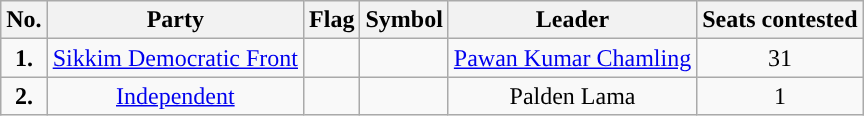<table class="wikitable">
<tr>
<th>No.</th>
<th>Party</th>
<th>Flag</th>
<th>Symbol</th>
<th>Leader</th>
<th>Seats contested</th>
</tr>
<tr>
<td ! style="text-align:center; background:"><strong>1.</strong></td>
<td style="text-align:center"><a href='#'>Sikkim Democratic Front</a></td>
<td></td>
<td></td>
<td style="text-align:center"><a href='#'>Pawan Kumar Chamling</a></td>
<td style="text-align:center">31</td>
</tr>
<tr>
<td ! style="text-align:center; background:"><strong>2.</strong></td>
<td style="text-align:center"><a href='#'>Independent</a></td>
<td></td>
<td></td>
<td style="text-align:center">Palden Lama</td>
<td style="text-align:center">1</td>
</tr>
</table>
